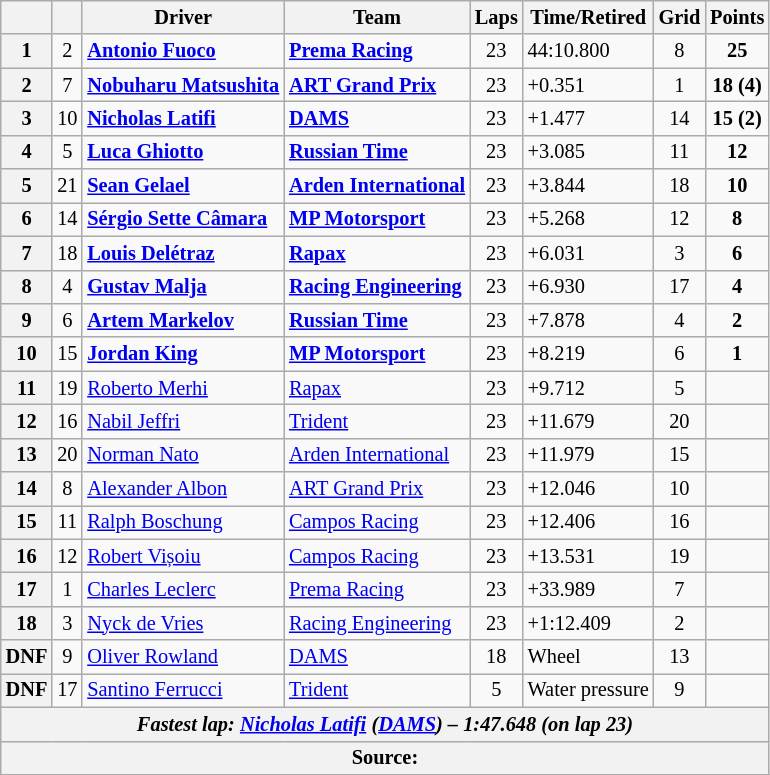<table class="wikitable" style="font-size:85%">
<tr>
<th scope="col"></th>
<th scope="col"></th>
<th scope="col">Driver</th>
<th scope="col">Team</th>
<th scope="col">Laps</th>
<th scope="col">Time/Retired</th>
<th scope="col">Grid</th>
<th scope="col">Points</th>
</tr>
<tr>
<th scope="row">1</th>
<td align="center">2</td>
<td> <strong><a href='#'>Antonio Fuoco</a></strong></td>
<td><strong><a href='#'>Prema Racing</a></strong></td>
<td align="center">23</td>
<td>44:10.800</td>
<td align="center">8</td>
<td align="center"><strong>25</strong></td>
</tr>
<tr>
<th scope="row">2</th>
<td align="center">7</td>
<td> <strong><a href='#'>Nobuharu Matsushita</a></strong></td>
<td><strong><a href='#'>ART Grand Prix</a></strong></td>
<td align="center">23</td>
<td>+0.351</td>
<td align="center">1</td>
<td align="center"><strong>18 (4)</strong></td>
</tr>
<tr>
<th scope="row">3</th>
<td align="center">10</td>
<td> <strong><a href='#'>Nicholas Latifi</a></strong></td>
<td><strong><a href='#'>DAMS</a></strong></td>
<td align="center">23</td>
<td>+1.477</td>
<td align="center">14</td>
<td align="center"><strong>15 (2)</strong></td>
</tr>
<tr>
<th scope="row">4</th>
<td align="center">5</td>
<td> <strong><a href='#'>Luca Ghiotto</a></strong></td>
<td><strong><a href='#'>Russian Time</a></strong></td>
<td align="center">23</td>
<td>+3.085</td>
<td align="center">11</td>
<td align="center"><strong>12</strong></td>
</tr>
<tr>
<th scope="row">5</th>
<td align="center">21</td>
<td> <strong><a href='#'>Sean Gelael</a></strong></td>
<td><strong><a href='#'>Arden International</a></strong></td>
<td align="center">23</td>
<td>+3.844</td>
<td align="center">18</td>
<td align="center"><strong>10</strong></td>
</tr>
<tr>
<th scope="row">6</th>
<td align="center">14</td>
<td> <strong><a href='#'>Sérgio Sette Câmara</a></strong></td>
<td><strong><a href='#'>MP Motorsport</a></strong></td>
<td align="center">23</td>
<td>+5.268</td>
<td align="center">12</td>
<td align="center"><strong>8</strong></td>
</tr>
<tr>
<th scope="row">7</th>
<td align="center">18</td>
<td> <strong><a href='#'>Louis Delétraz</a></strong></td>
<td><strong><a href='#'>Rapax</a></strong></td>
<td align="center">23</td>
<td>+6.031</td>
<td align="center">3</td>
<td align="center"><strong>6</strong></td>
</tr>
<tr>
<th scope="row">8</th>
<td align="center">4</td>
<td> <strong><a href='#'>Gustav Malja</a></strong></td>
<td><strong><a href='#'>Racing Engineering</a></strong></td>
<td align="center">23</td>
<td>+6.930</td>
<td align="center">17</td>
<td align="center"><strong>4</strong></td>
</tr>
<tr>
<th scope="row">9</th>
<td align="center">6</td>
<td> <strong><a href='#'>Artem Markelov</a></strong></td>
<td><strong><a href='#'>Russian Time</a></strong></td>
<td align="center">23</td>
<td>+7.878</td>
<td align="center">4</td>
<td align="center"><strong>2</strong></td>
</tr>
<tr>
<th scope="row">10</th>
<td align="center">15</td>
<td> <strong><a href='#'>Jordan King</a></strong></td>
<td><strong><a href='#'>MP Motorsport</a></strong></td>
<td align="center">23</td>
<td>+8.219</td>
<td align="center">6</td>
<td align="center"><strong>1</strong></td>
</tr>
<tr>
<th scope="row">11</th>
<td align="center">19</td>
<td> <a href='#'>Roberto Merhi</a></td>
<td><a href='#'>Rapax</a></td>
<td align="center">23</td>
<td>+9.712</td>
<td align="center">5</td>
<td></td>
</tr>
<tr>
<th scope="row">12</th>
<td align="center">16</td>
<td> <a href='#'>Nabil Jeffri</a></td>
<td><a href='#'>Trident</a></td>
<td align="center">23</td>
<td>+11.679</td>
<td align="center">20</td>
<td></td>
</tr>
<tr>
<th scope="row">13</th>
<td align="center">20</td>
<td> <a href='#'>Norman Nato</a></td>
<td><a href='#'>Arden International</a></td>
<td align="center">23</td>
<td>+11.979</td>
<td align="center">15</td>
<td></td>
</tr>
<tr>
<th scope="row">14</th>
<td align="center">8</td>
<td> <a href='#'>Alexander Albon</a></td>
<td><a href='#'>ART Grand Prix</a></td>
<td align="center">23</td>
<td>+12.046</td>
<td align="center">10</td>
<td></td>
</tr>
<tr>
<th scope="row">15</th>
<td align="center">11</td>
<td> <a href='#'>Ralph Boschung</a></td>
<td><a href='#'>Campos Racing</a></td>
<td align="center">23</td>
<td>+12.406</td>
<td align="center">16</td>
<td></td>
</tr>
<tr>
<th scope="row">16</th>
<td align="center">12</td>
<td> <a href='#'>Robert Vișoiu</a></td>
<td><a href='#'>Campos Racing</a></td>
<td align="center">23</td>
<td>+13.531</td>
<td align="center">19</td>
<td></td>
</tr>
<tr>
<th scope="row">17</th>
<td align="center">1</td>
<td> <a href='#'>Charles Leclerc</a></td>
<td><a href='#'>Prema Racing</a></td>
<td align="center">23</td>
<td>+33.989</td>
<td align="center">7</td>
<td></td>
</tr>
<tr>
<th scope="row">18</th>
<td align="center">3</td>
<td> <a href='#'>Nyck de Vries</a></td>
<td><a href='#'>Racing Engineering</a></td>
<td align="center">23</td>
<td>+1:12.409</td>
<td align="center">2</td>
<td></td>
</tr>
<tr>
<th scope="row">DNF</th>
<td align="center">9</td>
<td> <a href='#'>Oliver Rowland</a></td>
<td><a href='#'>DAMS</a></td>
<td align="center">18</td>
<td>Wheel</td>
<td align="center">13</td>
<td></td>
</tr>
<tr>
<th scope="row">DNF</th>
<td align="center">17</td>
<td> <a href='#'>Santino Ferrucci</a></td>
<td><a href='#'>Trident</a></td>
<td align="center">5</td>
<td>Water pressure</td>
<td align="center">9</td>
<td></td>
</tr>
<tr>
<th colspan="8" align="center"><em>Fastest lap:  <a href='#'>Nicholas Latifi</a> (<a href='#'>DAMS</a>) – 1:47.648 (on lap 23)</em></th>
</tr>
<tr>
<th colspan="8">Source:</th>
</tr>
<tr>
</tr>
</table>
